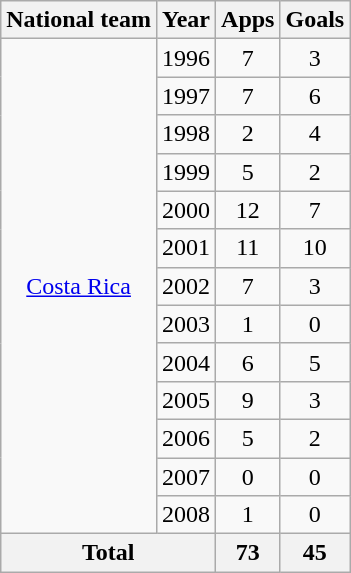<table class="wikitable" style="text-align:center">
<tr>
<th>National team</th>
<th>Year</th>
<th>Apps</th>
<th>Goals</th>
</tr>
<tr>
<td rowspan="13"><a href='#'>Costa Rica</a></td>
<td>1996</td>
<td>7</td>
<td>3</td>
</tr>
<tr>
<td>1997</td>
<td>7</td>
<td>6</td>
</tr>
<tr>
<td>1998</td>
<td>2</td>
<td>4</td>
</tr>
<tr>
<td>1999</td>
<td>5</td>
<td>2</td>
</tr>
<tr>
<td>2000</td>
<td>12</td>
<td>7</td>
</tr>
<tr>
<td>2001</td>
<td>11</td>
<td>10</td>
</tr>
<tr>
<td>2002</td>
<td>7</td>
<td>3</td>
</tr>
<tr>
<td>2003</td>
<td>1</td>
<td>0</td>
</tr>
<tr>
<td>2004</td>
<td>6</td>
<td>5</td>
</tr>
<tr>
<td>2005</td>
<td>9</td>
<td>3</td>
</tr>
<tr>
<td>2006</td>
<td>5</td>
<td>2</td>
</tr>
<tr>
<td>2007</td>
<td>0</td>
<td>0</td>
</tr>
<tr>
<td>2008</td>
<td>1</td>
<td>0</td>
</tr>
<tr>
<th colspan="2">Total</th>
<th>73</th>
<th>45</th>
</tr>
</table>
